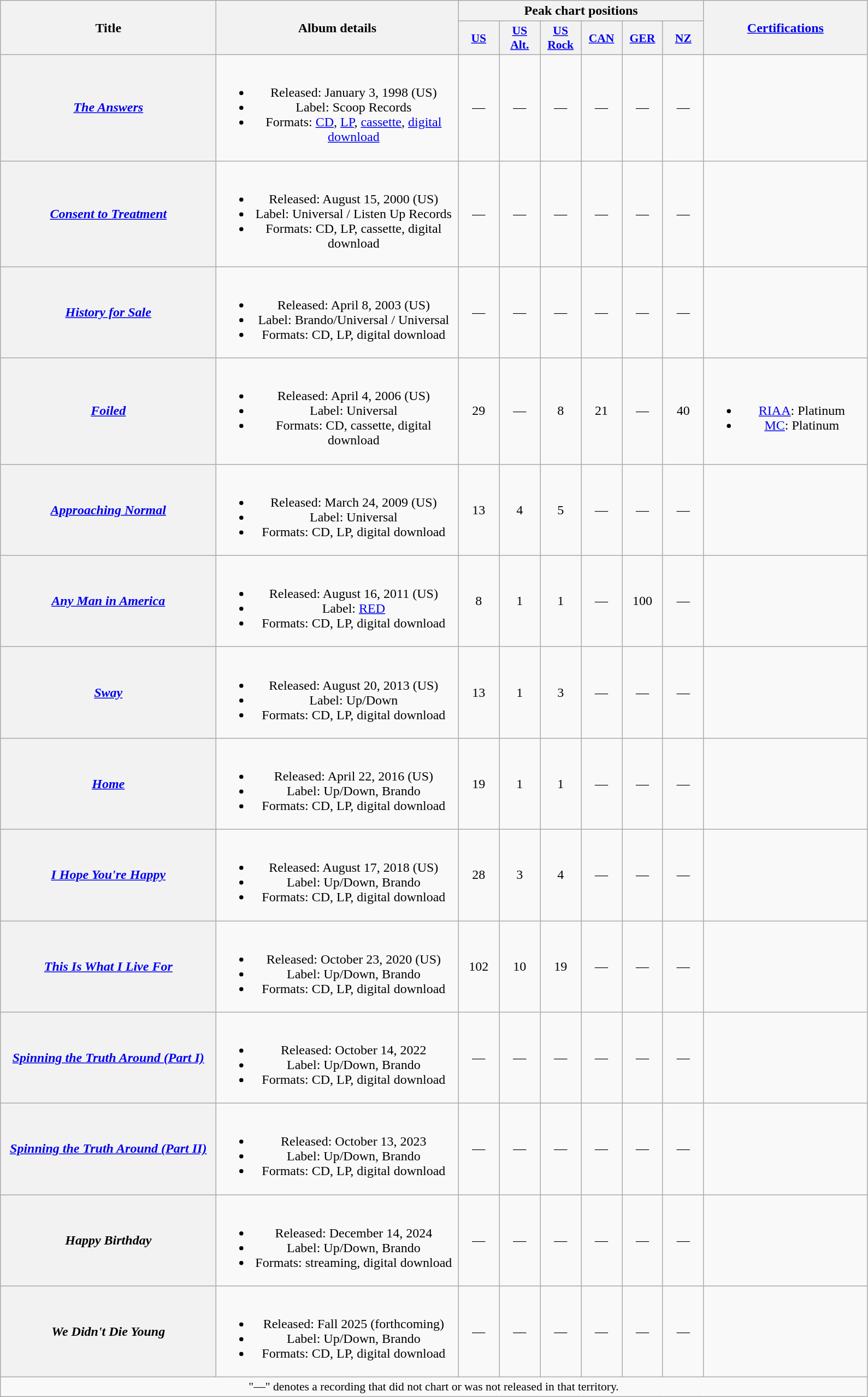<table class="wikitable plainrowheaders" style="text-align:center;">
<tr>
<th scope="col" rowspan="2" style="width:16em;">Title</th>
<th scope="col" rowspan="2" style="width:18em;">Album details</th>
<th scope="col" colspan="6">Peak chart positions</th>
<th scope="col" rowspan="2" style="width:12em;"><a href='#'>Certifications</a></th>
</tr>
<tr>
<th scope="col" style="width:3em;font-size:90%;"><a href='#'>US</a><br></th>
<th scope="col" style="width:3em;font-size:90%;"><a href='#'>US<br>Alt.</a><br></th>
<th scope="col" style="width:3em;font-size:90%;"><a href='#'>US<br>Rock</a><br></th>
<th scope="col" style="width:3em;font-size:90%;"><a href='#'>CAN</a><br></th>
<th scope="col" style="width:3em;font-size:90%;"><a href='#'>GER</a><br></th>
<th scope="col" style="width:3em;font-size:90%;"><a href='#'>NZ</a><br></th>
</tr>
<tr>
<th scope="row"><em><a href='#'>The Answers</a></em></th>
<td><br><ul><li>Released: January 3, 1998 <span>(US)</span></li><li>Label: Scoop Records</li><li>Formats: <a href='#'>CD</a>, <a href='#'>LP</a>, <a href='#'>cassette</a>, <a href='#'>digital download</a></li></ul></td>
<td>—</td>
<td>—</td>
<td>—</td>
<td>—</td>
<td>—</td>
<td>—</td>
<td></td>
</tr>
<tr>
<th scope="row"><em><a href='#'>Consent to Treatment</a></em></th>
<td><br><ul><li>Released: August 15, 2000 <span>(US)</span></li><li>Label: Universal / Listen Up Records</li><li>Formats: CD, LP, cassette, digital download</li></ul></td>
<td>—</td>
<td>—</td>
<td>—</td>
<td>—</td>
<td>—</td>
<td>—</td>
<td></td>
</tr>
<tr>
<th scope="row"><em><a href='#'>History for Sale</a></em></th>
<td><br><ul><li>Released: April 8, 2003 <span>(US)</span></li><li>Label: Brando/Universal / Universal</li><li>Formats: CD, LP, digital download</li></ul></td>
<td>—</td>
<td>—</td>
<td>—</td>
<td>—</td>
<td>—</td>
<td>—</td>
<td></td>
</tr>
<tr>
<th scope="row"><em><a href='#'>Foiled</a></em></th>
<td><br><ul><li>Released: April 4, 2006 <span>(US)</span></li><li>Label: Universal</li><li>Formats: CD, cassette, digital download</li></ul></td>
<td>29</td>
<td>—</td>
<td>8</td>
<td>21</td>
<td>—</td>
<td>40</td>
<td><br><ul><li><a href='#'>RIAA</a>: Platinum</li><li><a href='#'>MC</a>: Platinum</li></ul></td>
</tr>
<tr>
<th scope="row"><em><a href='#'>Approaching Normal</a></em></th>
<td><br><ul><li>Released: March 24, 2009 <span>(US)</span></li><li>Label: Universal</li><li>Formats: CD, LP, digital download</li></ul></td>
<td>13</td>
<td>4</td>
<td>5</td>
<td>—</td>
<td>—</td>
<td>—</td>
<td></td>
</tr>
<tr>
<th scope="row"><em><a href='#'>Any Man in America</a></em></th>
<td><br><ul><li>Released: August 16, 2011 <span>(US)</span></li><li>Label: <a href='#'>RED</a></li><li>Formats: CD, LP, digital download</li></ul></td>
<td>8</td>
<td>1</td>
<td>1</td>
<td>—</td>
<td>100</td>
<td>—</td>
<td></td>
</tr>
<tr>
<th scope="row"><em><a href='#'>Sway</a></em></th>
<td><br><ul><li>Released: August 20, 2013 <span>(US)</span></li><li>Label: Up/Down</li><li>Formats: CD, LP, digital download</li></ul></td>
<td>13</td>
<td>1</td>
<td>3</td>
<td>—</td>
<td>—</td>
<td>—</td>
<td></td>
</tr>
<tr>
<th scope="row"><em><a href='#'>Home</a></em></th>
<td><br><ul><li>Released: April 22, 2016 <span>(US)</span></li><li>Label: Up/Down, Brando</li><li>Formats: CD, LP, digital download</li></ul></td>
<td>19</td>
<td>1</td>
<td>1</td>
<td>—</td>
<td>—</td>
<td>—</td>
<td></td>
</tr>
<tr>
<th scope="row"><em><a href='#'>I Hope You're Happy</a></em></th>
<td><br><ul><li>Released: August 17, 2018 <span>(US)</span></li><li>Label: Up/Down, Brando</li><li>Formats: CD, LP, digital download</li></ul></td>
<td>28</td>
<td>3</td>
<td>4</td>
<td>—</td>
<td>—</td>
<td>—</td>
<td></td>
</tr>
<tr>
<th scope="row"><em><a href='#'>This Is What I Live For</a></em></th>
<td><br><ul><li>Released: October 23, 2020 <span>(US)</span></li><li>Label: Up/Down, Brando</li><li>Formats: CD, LP, digital download</li></ul></td>
<td>102</td>
<td>10</td>
<td>19</td>
<td>—</td>
<td>—</td>
<td>—</td>
<td></td>
</tr>
<tr>
<th scope="row"><em><a href='#'>Spinning the Truth Around (Part I)</a></em></th>
<td><br><ul><li>Released: October 14, 2022</li><li>Label: Up/Down, Brando</li><li>Formats: CD, LP, digital download</li></ul></td>
<td>—</td>
<td>—</td>
<td>—</td>
<td>—</td>
<td>—</td>
<td>—</td>
<td></td>
</tr>
<tr>
<th scope="row"><em><a href='#'>Spinning the Truth Around (Part II)</a></em></th>
<td><br><ul><li>Released: October 13, 2023</li><li>Label: Up/Down, Brando</li><li>Formats: CD, LP, digital download</li></ul></td>
<td>—</td>
<td>—</td>
<td>—</td>
<td>—</td>
<td>—</td>
<td>—</td>
<td></td>
</tr>
<tr>
<th scope="row"><em>Happy Birthday</em></th>
<td><br><ul><li>Released: December 14, 2024</li><li>Label: Up/Down, Brando</li><li>Formats: streaming, digital download</li></ul></td>
<td>—</td>
<td>—</td>
<td>—</td>
<td>—</td>
<td>—</td>
<td>—</td>
<td></td>
</tr>
<tr>
<th scope="row"><em>We Didn't Die Young</em></th>
<td><br><ul><li>Released: Fall 2025 (forthcoming)</li><li>Label: Up/Down, Brando</li><li>Formats: CD, LP, digital download</li></ul></td>
<td>—</td>
<td>—</td>
<td>—</td>
<td>—</td>
<td>—</td>
<td>—</td>
<td></td>
</tr>
<tr>
<td colspan="9" style="font-size:90%">"—" denotes a recording that did not chart or was not released in that territory.</td>
</tr>
</table>
